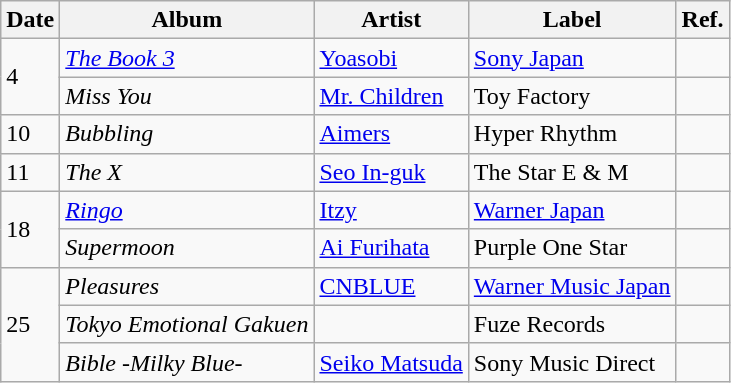<table class="wikitable">
<tr>
<th>Date</th>
<th>Album</th>
<th>Artist</th>
<th>Label</th>
<th>Ref.</th>
</tr>
<tr>
<td rowspan="2">4</td>
<td><em><a href='#'>The Book 3</a></em></td>
<td><a href='#'>Yoasobi</a></td>
<td><a href='#'>Sony Japan</a></td>
<td></td>
</tr>
<tr>
<td><em>Miss You</em></td>
<td><a href='#'>Mr. Children</a></td>
<td>Toy Factory</td>
<td></td>
</tr>
<tr>
<td>10</td>
<td><em>Bubbling</em></td>
<td><a href='#'>Aimers</a></td>
<td>Hyper Rhythm</td>
<td></td>
</tr>
<tr>
<td>11</td>
<td><em>The X</em></td>
<td><a href='#'>Seo In-guk</a></td>
<td>The Star E & M</td>
<td></td>
</tr>
<tr>
<td rowspan="2">18</td>
<td><em><a href='#'>Ringo</a></em></td>
<td><a href='#'>Itzy</a></td>
<td><a href='#'>Warner Japan</a></td>
<td></td>
</tr>
<tr>
<td><em>Supermoon</em></td>
<td><a href='#'>Ai Furihata</a></td>
<td>Purple One Star</td>
<td></td>
</tr>
<tr>
<td rowspan="3">25</td>
<td><em>Pleasures</em></td>
<td><a href='#'>CNBLUE</a></td>
<td><a href='#'>Warner Music Japan</a></td>
<td></td>
</tr>
<tr>
<td><em>Tokyo Emotional Gakuen</em></td>
<td></td>
<td>Fuze Records</td>
<td></td>
</tr>
<tr>
<td><em>Bible -Milky Blue-</em></td>
<td><a href='#'>Seiko Matsuda</a></td>
<td>Sony Music Direct</td>
<td></td>
</tr>
</table>
